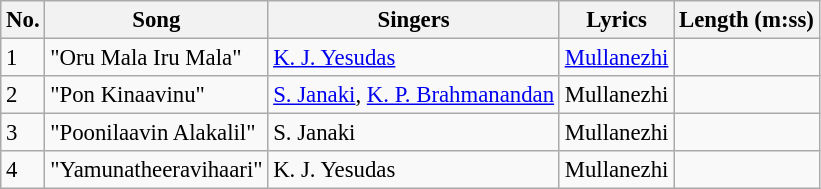<table class="wikitable" style="font-size:95%;">
<tr>
<th>No.</th>
<th>Song</th>
<th>Singers</th>
<th>Lyrics</th>
<th>Length (m:ss)</th>
</tr>
<tr>
<td>1</td>
<td>"Oru Mala Iru Mala"</td>
<td><a href='#'>K. J. Yesudas</a></td>
<td><a href='#'>Mullanezhi</a></td>
<td></td>
</tr>
<tr>
<td>2</td>
<td>"Pon Kinaavinu"</td>
<td><a href='#'>S. Janaki</a>, <a href='#'>K. P. Brahmanandan</a></td>
<td>Mullanezhi</td>
<td></td>
</tr>
<tr>
<td>3</td>
<td>"Poonilaavin Alakalil"</td>
<td>S. Janaki</td>
<td>Mullanezhi</td>
<td></td>
</tr>
<tr>
<td>4</td>
<td>"Yamunatheeravihaari"</td>
<td>K. J. Yesudas</td>
<td>Mullanezhi</td>
<td></td>
</tr>
</table>
